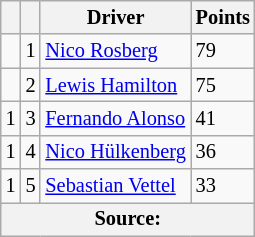<table class="wikitable" style="font-size: 85%;">
<tr>
<th></th>
<th></th>
<th>Driver</th>
<th>Points</th>
</tr>
<tr>
<td></td>
<td align="center">1</td>
<td> <a href='#'>Nico Rosberg</a></td>
<td>79</td>
</tr>
<tr>
<td></td>
<td align="center">2</td>
<td> <a href='#'>Lewis Hamilton</a></td>
<td>75</td>
</tr>
<tr>
<td> 1</td>
<td align="center">3</td>
<td> <a href='#'>Fernando Alonso</a></td>
<td>41</td>
</tr>
<tr>
<td> 1</td>
<td align="center">4</td>
<td> <a href='#'>Nico Hülkenberg</a></td>
<td>36</td>
</tr>
<tr>
<td> 1</td>
<td align="center">5</td>
<td> <a href='#'>Sebastian Vettel</a></td>
<td>33</td>
</tr>
<tr>
<th colspan=4>Source: </th>
</tr>
</table>
